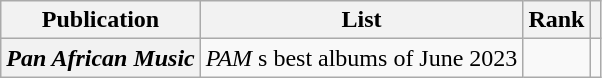<table class="wikitable sortable plainrowheaders" style="border:none; margin:0;">
<tr>
<th scope="col">Publication</th>
<th scope="col" class="unsortable">List</th>
<th scope="col" data-sort-type="number">Rank</th>
<th scope="col" class="unsortable"></th>
</tr>
<tr>
<th scope="row" rowspan="1"><em>Pan African Music</em></th>
<td><em>PAM</em> s best albums of June 2023</td>
<td></td>
<td></td>
</tr>
</table>
